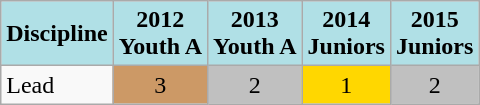<table class="wikitable" style="text-align: center;">
<tr>
<th style="background: #b0e0e6;">Discipline</th>
<th style="background: #b0e0e6;">2012<br>Youth A</th>
<th style="background: #b0e0e6;">2013<br>Youth A</th>
<th style="background: #b0e0e6;">2014<br>Juniors</th>
<th style="background: #b0e0e6;">2015<br>Juniors</th>
</tr>
<tr>
<td align="left">Lead</td>
<td style="background: #cc9966;">3</td>
<td style="background: silver;">2</td>
<td style="background: gold;">1</td>
<td style="background: silver;">2</td>
</tr>
</table>
